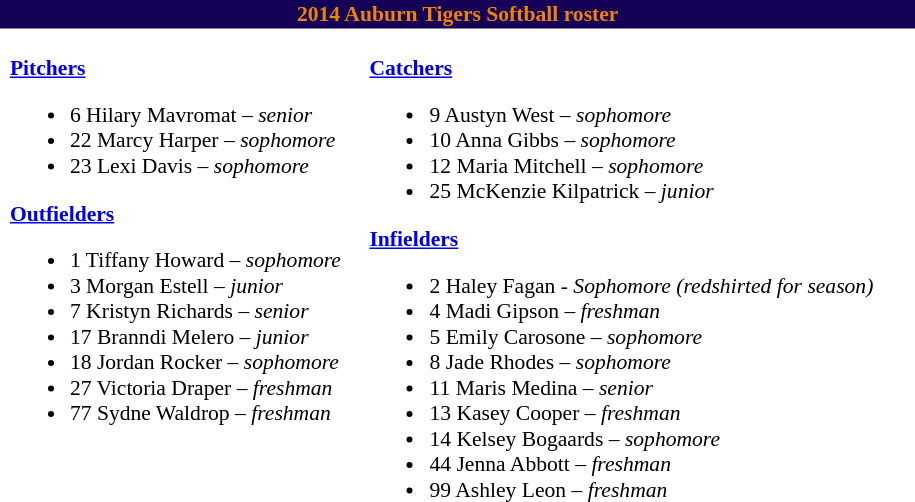<table class="toccolours" style="border-collapse:collapse; font-size:90%;">
<tr>
<td colspan="9" style="text-align: center; background-color: #150058; color: #ee8400;"><strong>2014 Auburn Tigers Softball roster</strong></td>
</tr>
<tr>
</tr>
<tr>
<td width="03"> </td>
<td valign="top"><br><strong><a href='#'>Pitchers</a></strong><ul><li>6 Hilary Mavromat – <em>senior</em></li><li>22 Marcy Harper – <em>sophomore</em></li><li>23 Lexi Davis – <em>sophomore</em></li></ul><strong><a href='#'>Outfielders</a></strong><ul><li>1 Tiffany Howard – <em>sophomore</em></li><li>3 Morgan Estell – <em>junior</em></li><li>7 Kristyn Richards – <em>senior</em></li><li>17 Branndi Melero – <em>junior</em></li><li>18 Jordan Rocker – <em>sophomore</em></li><li>27 Victoria Draper – <em>freshman</em></li><li>77 Sydne Waldrop – <em>freshman</em></li></ul></td>
<td width="15"> </td>
<td valign="top"><br><strong><a href='#'>Catchers</a></strong><ul><li>9 Austyn West – <em>sophomore</em></li><li>10 Anna Gibbs – <em>sophomore</em></li><li>12 Maria Mitchell – <em>sophomore</em></li><li>25 McKenzie Kilpatrick – <em>junior</em></li></ul><strong><a href='#'>Infielders</a></strong><ul><li>2 Haley Fagan - <em>Sophomore (redshirted for season)</em></li><li>4 Madi Gipson – <em>freshman</em></li><li>5 Emily Carosone – <em>sophomore</em></li><li>8 Jade Rhodes – <em>sophomore</em></li><li>11 Maris Medina – <em>senior</em></li><li>13 Kasey Cooper – <em>freshman</em></li><li>14 Kelsey Bogaards – <em>sophomore</em></li><li>44 Jenna Abbott – <em>freshman</em></li><li>99 Ashley Leon – <em>freshman</em></li></ul></td>
<td width="25"> </td>
</tr>
</table>
